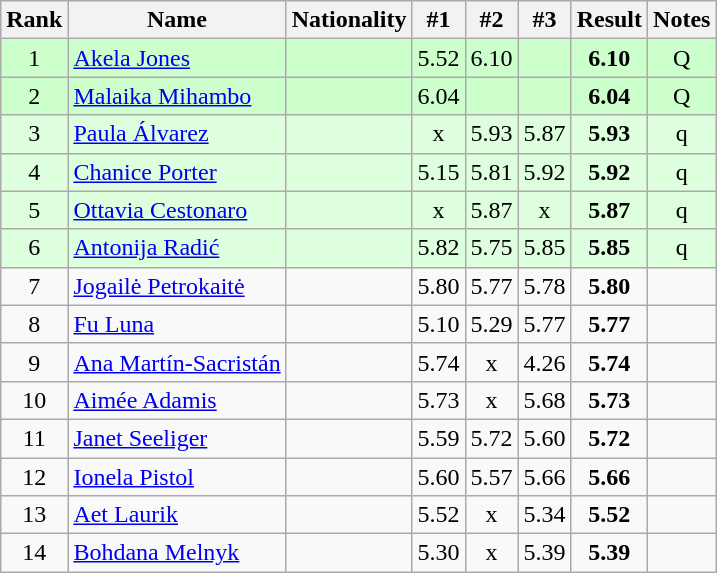<table class="wikitable sortable" style="text-align:center">
<tr>
<th>Rank</th>
<th>Name</th>
<th>Nationality</th>
<th>#1</th>
<th>#2</th>
<th>#3</th>
<th>Result</th>
<th>Notes</th>
</tr>
<tr bgcolor=ccffcc>
<td>1</td>
<td align=left><a href='#'>Akela Jones</a></td>
<td align=left></td>
<td>5.52</td>
<td>6.10</td>
<td></td>
<td><strong>6.10</strong></td>
<td>Q</td>
</tr>
<tr bgcolor=ccffcc>
<td>2</td>
<td align=left><a href='#'>Malaika Mihambo</a></td>
<td align=left></td>
<td>6.04</td>
<td></td>
<td></td>
<td><strong>6.04</strong></td>
<td>Q</td>
</tr>
<tr bgcolor=ddffdd>
<td>3</td>
<td align=left><a href='#'>Paula Álvarez</a></td>
<td align=left></td>
<td>x</td>
<td>5.93</td>
<td>5.87</td>
<td><strong>5.93</strong></td>
<td>q</td>
</tr>
<tr bgcolor=ddffdd>
<td>4</td>
<td align=left><a href='#'>Chanice Porter</a></td>
<td align=left></td>
<td>5.15</td>
<td>5.81</td>
<td>5.92</td>
<td><strong>5.92</strong></td>
<td>q</td>
</tr>
<tr bgcolor=ddffdd>
<td>5</td>
<td align=left><a href='#'>Ottavia Cestonaro</a></td>
<td align=left></td>
<td>x</td>
<td>5.87</td>
<td>x</td>
<td><strong>5.87</strong></td>
<td>q</td>
</tr>
<tr bgcolor=ddffdd>
<td>6</td>
<td align=left><a href='#'>Antonija Radić</a></td>
<td align=left></td>
<td>5.82</td>
<td>5.75</td>
<td>5.85</td>
<td><strong>5.85</strong></td>
<td>q</td>
</tr>
<tr>
<td>7</td>
<td align=left><a href='#'>Jogailė Petrokaitė</a></td>
<td align=left></td>
<td>5.80</td>
<td>5.77</td>
<td>5.78</td>
<td><strong>5.80</strong></td>
<td></td>
</tr>
<tr>
<td>8</td>
<td align=left><a href='#'>Fu Luna</a></td>
<td align=left></td>
<td>5.10</td>
<td>5.29</td>
<td>5.77</td>
<td><strong>5.77</strong></td>
<td></td>
</tr>
<tr>
<td>9</td>
<td align=left><a href='#'>Ana Martín-Sacristán</a></td>
<td align=left></td>
<td>5.74</td>
<td>x</td>
<td>4.26</td>
<td><strong>5.74</strong></td>
<td></td>
</tr>
<tr>
<td>10</td>
<td align=left><a href='#'>Aimée Adamis</a></td>
<td align=left></td>
<td>5.73</td>
<td>x</td>
<td>5.68</td>
<td><strong>5.73</strong></td>
<td></td>
</tr>
<tr>
<td>11</td>
<td align=left><a href='#'>Janet Seeliger</a></td>
<td align=left></td>
<td>5.59</td>
<td>5.72</td>
<td>5.60</td>
<td><strong>5.72</strong></td>
<td></td>
</tr>
<tr>
<td>12</td>
<td align=left><a href='#'>Ionela Pistol</a></td>
<td align=left></td>
<td>5.60</td>
<td>5.57</td>
<td>5.66</td>
<td><strong>5.66</strong></td>
<td></td>
</tr>
<tr>
<td>13</td>
<td align=left><a href='#'>Aet Laurik</a></td>
<td align=left></td>
<td>5.52</td>
<td>x</td>
<td>5.34</td>
<td><strong>5.52</strong></td>
<td></td>
</tr>
<tr>
<td>14</td>
<td align=left><a href='#'>Bohdana Melnyk</a></td>
<td align=left></td>
<td>5.30</td>
<td>x</td>
<td>5.39</td>
<td><strong>5.39</strong></td>
<td></td>
</tr>
</table>
